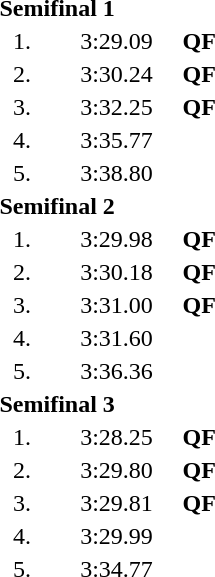<table style="text-align:center">
<tr>
<td colspan=4 align=left><strong>Semifinal 1</strong></td>
</tr>
<tr>
<td width=30>1.</td>
<td align=left></td>
<td width=80>3:29.09</td>
<td><strong>QF</strong></td>
</tr>
<tr>
<td>2.</td>
<td align=left></td>
<td>3:30.24</td>
<td><strong>QF</strong></td>
</tr>
<tr>
<td>3.</td>
<td align=left></td>
<td>3:32.25</td>
<td><strong>QF</strong></td>
</tr>
<tr>
<td>4.</td>
<td align=left></td>
<td>3:35.77</td>
<td></td>
</tr>
<tr>
<td>5.</td>
<td align=left></td>
<td>3:38.80</td>
<td></td>
</tr>
<tr>
<td colspan=4 align=left><strong>Semifinal 2</strong></td>
</tr>
<tr>
<td>1.</td>
<td align=left></td>
<td>3:29.98</td>
<td><strong>QF</strong></td>
</tr>
<tr>
<td>2.</td>
<td align=left></td>
<td>3:30.18</td>
<td><strong>QF</strong></td>
</tr>
<tr>
<td>3.</td>
<td align=left></td>
<td>3:31.00</td>
<td><strong>QF</strong></td>
</tr>
<tr>
<td>4.</td>
<td align=left></td>
<td>3:31.60</td>
<td></td>
</tr>
<tr>
<td>5.</td>
<td align=left></td>
<td>3:36.36</td>
<td></td>
</tr>
<tr>
<td colspan=4 align=left><strong>Semifinal 3</strong></td>
</tr>
<tr>
<td>1.</td>
<td align=left></td>
<td>3:28.25</td>
<td><strong>QF</strong></td>
</tr>
<tr>
<td>2.</td>
<td align=left></td>
<td>3:29.80</td>
<td><strong>QF</strong></td>
</tr>
<tr>
<td>3.</td>
<td align=left></td>
<td>3:29.81</td>
<td><strong>QF</strong></td>
</tr>
<tr>
<td>4.</td>
<td align=left></td>
<td>3:29.99</td>
<td></td>
</tr>
<tr>
<td>5.</td>
<td align=left></td>
<td>3:34.77</td>
<td></td>
</tr>
</table>
